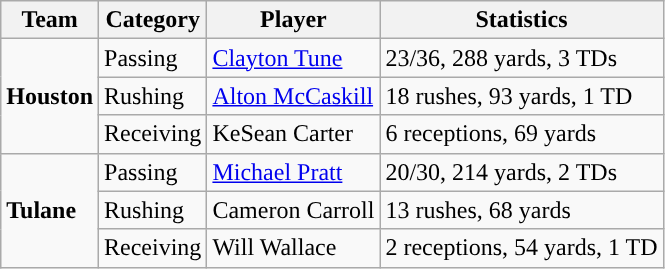<table class="wikitable" style="float: left;">
<tr>
<th>Team</th>
<th>Category</th>
<th>Player</th>
<th>Statistics</th>
</tr>
<tr>
<td rowspan=3><strong>Houston</strong></td>
<td>Passing</td>
<td><a href='#'>Clayton Tune</a></td>
<td>23/36, 288 yards, 3 TDs</td>
</tr>
<tr>
<td>Rushing</td>
<td><a href='#'>Alton McCaskill</a></td>
<td>18 rushes, 93 yards, 1 TD</td>
</tr>
<tr>
<td>Receiving</td>
<td>KeSean Carter</td>
<td>6 receptions, 69 yards</td>
</tr>
<tr>
<td rowspan=3><strong>Tulane</strong></td>
<td>Passing</td>
<td><a href='#'>Michael Pratt</a></td>
<td>20/30, 214 yards, 2 TDs</td>
</tr>
<tr>
<td>Rushing</td>
<td>Cameron Carroll</td>
<td>13 rushes, 68 yards</td>
</tr>
<tr>
<td>Receiving</td>
<td>Will Wallace</td>
<td>2 receptions, 54 yards, 1 TD</td>
</tr>
</table>
